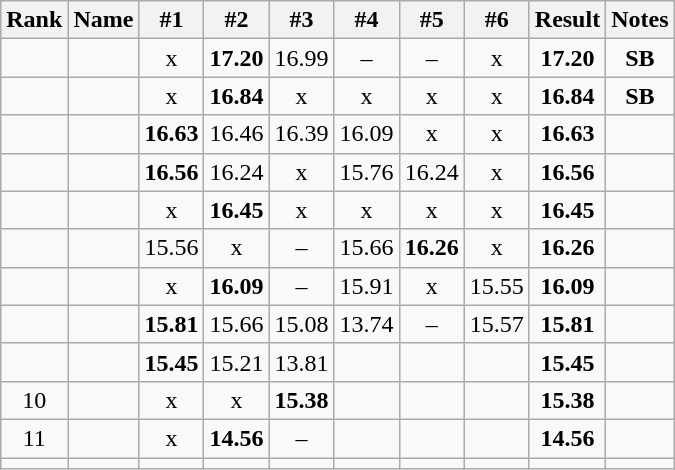<table class="wikitable sortable" style="text-align:center">
<tr>
<th>Rank</th>
<th>Name</th>
<th>#1</th>
<th>#2</th>
<th>#3</th>
<th>#4</th>
<th>#5</th>
<th>#6</th>
<th>Result</th>
<th>Notes</th>
</tr>
<tr>
<td></td>
<td align="left"></td>
<td>x</td>
<td><strong>17.20</strong></td>
<td>16.99</td>
<td>–</td>
<td>–</td>
<td>x</td>
<td><strong>17.20</strong></td>
<td><strong>SB</strong></td>
</tr>
<tr>
<td></td>
<td align="left"></td>
<td>x</td>
<td><strong>16.84</strong></td>
<td>x</td>
<td>x</td>
<td>x</td>
<td>x</td>
<td><strong>16.84</strong></td>
<td><strong>SB</strong></td>
</tr>
<tr>
<td></td>
<td align="left"></td>
<td><strong>16.63</strong></td>
<td>16.46</td>
<td>16.39</td>
<td>16.09</td>
<td>x</td>
<td>x</td>
<td><strong>16.63</strong></td>
<td></td>
</tr>
<tr>
<td></td>
<td align="left"></td>
<td><strong>16.56</strong></td>
<td>16.24</td>
<td>x</td>
<td>15.76</td>
<td>16.24</td>
<td>x</td>
<td><strong>16.56</strong></td>
<td></td>
</tr>
<tr>
<td></td>
<td align="left"></td>
<td>x</td>
<td><strong>16.45</strong></td>
<td>x</td>
<td>x</td>
<td>x</td>
<td>x</td>
<td><strong>16.45</strong></td>
<td></td>
</tr>
<tr>
<td></td>
<td align="left"></td>
<td>15.56</td>
<td>x</td>
<td>–</td>
<td>15.66</td>
<td><strong>16.26</strong></td>
<td>x</td>
<td><strong>16.26</strong></td>
<td></td>
</tr>
<tr>
<td></td>
<td align="left"></td>
<td>x</td>
<td><strong>16.09</strong></td>
<td>–</td>
<td>15.91</td>
<td>x</td>
<td>15.55</td>
<td><strong>16.09</strong></td>
<td></td>
</tr>
<tr>
<td></td>
<td align="left"></td>
<td><strong>15.81</strong></td>
<td>15.66</td>
<td>15.08</td>
<td>13.74</td>
<td>–</td>
<td>15.57</td>
<td><strong>15.81</strong></td>
<td></td>
</tr>
<tr>
<td></td>
<td align="left"></td>
<td><strong>15.45</strong></td>
<td>15.21</td>
<td>13.81</td>
<td></td>
<td></td>
<td></td>
<td><strong>15.45</strong></td>
<td></td>
</tr>
<tr>
<td>10</td>
<td align="left"></td>
<td>x</td>
<td>x</td>
<td><strong>15.38</strong></td>
<td></td>
<td></td>
<td></td>
<td><strong>15.38</strong></td>
<td></td>
</tr>
<tr>
<td>11</td>
<td align="left"></td>
<td>x</td>
<td><strong>14.56</strong></td>
<td>–</td>
<td></td>
<td></td>
<td></td>
<td><strong>14.56</strong></td>
<td></td>
</tr>
<tr>
<td></td>
<td align="left"></td>
<td></td>
<td></td>
<td></td>
<td></td>
<td></td>
<td></td>
<td><strong></strong></td>
<td></td>
</tr>
</table>
